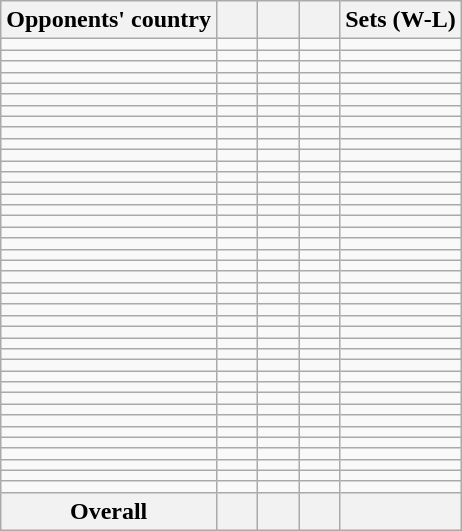<table class="wikitable sortable" style="text-align:center">
<tr>
<th>Opponents' country</th>
<th width=20></th>
<th width=20></th>
<th width=20></th>
<th>Sets (W-L)</th>
</tr>
<tr>
<td align=left></td>
<td></td>
<td></td>
<td></td>
<td></td>
</tr>
<tr>
<td align=left></td>
<td></td>
<td></td>
<td></td>
<td></td>
</tr>
<tr>
<td align=left></td>
<td></td>
<td></td>
<td></td>
<td></td>
</tr>
<tr>
<td align=left></td>
<td></td>
<td></td>
<td></td>
<td></td>
</tr>
<tr>
<td align=left></td>
<td></td>
<td></td>
<td></td>
<td></td>
</tr>
<tr>
<td align=left></td>
<td></td>
<td></td>
<td></td>
<td></td>
</tr>
<tr>
<td align=left></td>
<td></td>
<td></td>
<td></td>
<td></td>
</tr>
<tr>
<td align=left></td>
<td></td>
<td></td>
<td></td>
<td></td>
</tr>
<tr>
<td align=left></td>
<td></td>
<td></td>
<td></td>
<td></td>
</tr>
<tr>
<td align=left></td>
<td></td>
<td></td>
<td></td>
<td></td>
</tr>
<tr>
<td align=left></td>
<td></td>
<td></td>
<td></td>
<td></td>
</tr>
<tr>
<td align=left></td>
<td></td>
<td></td>
<td></td>
<td></td>
</tr>
<tr>
<td align=left></td>
<td></td>
<td></td>
<td></td>
<td></td>
</tr>
<tr>
<td align=left></td>
<td></td>
<td></td>
<td></td>
<td></td>
</tr>
<tr>
<td align=left></td>
<td></td>
<td></td>
<td></td>
<td></td>
</tr>
<tr>
<td align=left></td>
<td></td>
<td></td>
<td></td>
<td></td>
</tr>
<tr>
<td align=left></td>
<td></td>
<td></td>
<td></td>
<td></td>
</tr>
<tr>
<td align=left></td>
<td></td>
<td></td>
<td></td>
<td></td>
</tr>
<tr>
<td align=left></td>
<td></td>
<td></td>
<td></td>
<td></td>
</tr>
<tr>
<td align=left></td>
<td></td>
<td></td>
<td></td>
<td></td>
</tr>
<tr>
<td align=left></td>
<td></td>
<td></td>
<td></td>
<td></td>
</tr>
<tr>
<td align=left></td>
<td></td>
<td></td>
<td></td>
<td></td>
</tr>
<tr>
<td align=left></td>
<td></td>
<td></td>
<td></td>
<td></td>
</tr>
<tr>
<td align=left></td>
<td></td>
<td></td>
<td></td>
<td></td>
</tr>
<tr>
<td align=left></td>
<td></td>
<td></td>
<td></td>
<td></td>
</tr>
<tr>
<td align=left></td>
<td></td>
<td></td>
<td></td>
<td></td>
</tr>
<tr>
<td align=left></td>
<td></td>
<td></td>
<td></td>
<td></td>
</tr>
<tr>
<td align=left></td>
<td></td>
<td></td>
<td></td>
<td></td>
</tr>
<tr>
<td align=left></td>
<td></td>
<td></td>
<td></td>
<td></td>
</tr>
<tr>
<td align=left></td>
<td></td>
<td></td>
<td></td>
<td></td>
</tr>
<tr>
<td align=left></td>
<td></td>
<td></td>
<td></td>
<td></td>
</tr>
<tr>
<td align=left></td>
<td></td>
<td></td>
<td></td>
<td></td>
</tr>
<tr>
<td align=left></td>
<td></td>
<td></td>
<td></td>
<td></td>
</tr>
<tr>
<td align=left></td>
<td></td>
<td></td>
<td></td>
<td></td>
</tr>
<tr>
<td align=left></td>
<td></td>
<td></td>
<td></td>
<td></td>
</tr>
<tr>
<td align=left></td>
<td></td>
<td></td>
<td></td>
<td></td>
</tr>
<tr>
<td align=left></td>
<td></td>
<td></td>
<td></td>
<td></td>
</tr>
<tr>
<td align=left></td>
<td></td>
<td></td>
<td></td>
<td></td>
</tr>
<tr>
<td align=left></td>
<td></td>
<td></td>
<td></td>
<td></td>
</tr>
<tr>
<td align=left></td>
<td></td>
<td></td>
<td></td>
<td></td>
</tr>
<tr>
<td align=left></td>
<td></td>
<td></td>
<td></td>
<td></td>
</tr>
<tr>
<th>Overall</th>
<th></th>
<th></th>
<th></th>
<th></th>
</tr>
</table>
